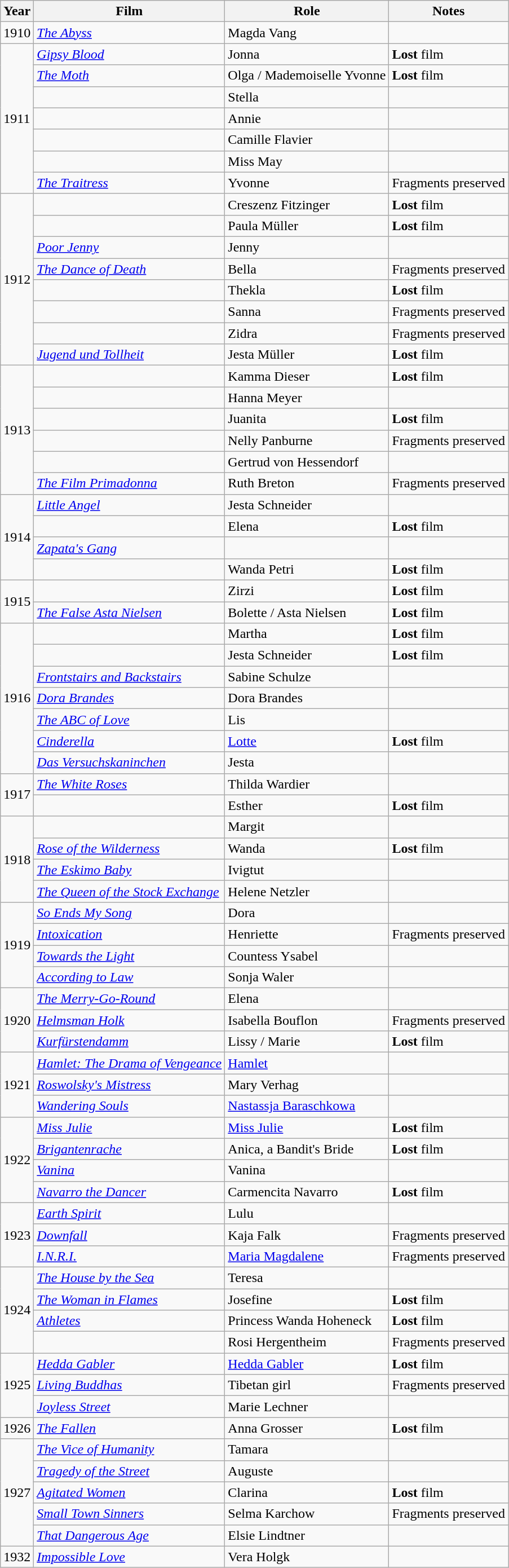<table class="wikitable">
<tr>
<th>Year</th>
<th>Film</th>
<th>Role</th>
<th>Notes</th>
</tr>
<tr>
<td>1910</td>
<td><em><a href='#'>The Abyss</a></em></td>
<td>Magda Vang</td>
<td></td>
</tr>
<tr>
<td rowspan="7">1911</td>
<td><em><a href='#'>Gipsy Blood</a></em></td>
<td>Jonna</td>
<td><strong>Lost</strong> film</td>
</tr>
<tr>
<td><em><a href='#'>The Moth</a></em></td>
<td>Olga / Mademoiselle Yvonne</td>
<td><strong>Lost</strong> film</td>
</tr>
<tr>
<td><em></em></td>
<td>Stella</td>
<td></td>
</tr>
<tr>
<td><em></em></td>
<td>Annie</td>
<td></td>
</tr>
<tr>
<td><em></em></td>
<td>Camille Flavier</td>
<td></td>
</tr>
<tr>
<td><em></em></td>
<td>Miss May</td>
<td></td>
</tr>
<tr>
<td><em><a href='#'>The Traitress</a></em></td>
<td>Yvonne</td>
<td>Fragments preserved</td>
</tr>
<tr>
<td rowspan="8">1912</td>
<td><em></em></td>
<td>Creszenz Fitzinger</td>
<td><strong>Lost</strong> film</td>
</tr>
<tr>
<td><em></em></td>
<td>Paula Müller</td>
<td><strong>Lost</strong> film</td>
</tr>
<tr>
<td><em><a href='#'>Poor Jenny</a></em></td>
<td>Jenny</td>
<td></td>
</tr>
<tr>
<td><em><a href='#'>The Dance of Death</a></em></td>
<td>Bella</td>
<td>Fragments preserved</td>
</tr>
<tr>
<td><em></em></td>
<td>Thekla</td>
<td><strong>Lost</strong> film</td>
</tr>
<tr>
<td><em></em></td>
<td>Sanna</td>
<td>Fragments preserved</td>
</tr>
<tr>
<td><em></em></td>
<td>Zidra</td>
<td>Fragments preserved</td>
</tr>
<tr>
<td><em><a href='#'>Jugend und Tollheit</a></em></td>
<td>Jesta Müller</td>
<td><strong>Lost</strong> film</td>
</tr>
<tr>
<td rowspan="6">1913</td>
<td><em></em></td>
<td>Kamma Dieser</td>
<td><strong>Lost</strong> film</td>
</tr>
<tr>
<td><em></em></td>
<td>Hanna Meyer</td>
<td></td>
</tr>
<tr>
<td><em></em></td>
<td>Juanita</td>
<td><strong>Lost</strong> film</td>
</tr>
<tr>
<td><em></em></td>
<td>Nelly Panburne</td>
<td>Fragments preserved</td>
</tr>
<tr>
<td><em></em></td>
<td>Gertrud von Hessendorf</td>
<td></td>
</tr>
<tr>
<td><em><a href='#'>The Film Primadonna</a></em></td>
<td>Ruth Breton</td>
<td>Fragments preserved</td>
</tr>
<tr>
<td rowspan="4">1914</td>
<td><em><a href='#'>Little Angel</a></em></td>
<td>Jesta Schneider</td>
<td></td>
</tr>
<tr>
<td><em></em></td>
<td>Elena</td>
<td><strong>Lost</strong> film</td>
</tr>
<tr>
<td><em><a href='#'>Zapata's Gang</a></em></td>
<td></td>
<td></td>
</tr>
<tr>
<td><em></em></td>
<td>Wanda Petri</td>
<td><strong>Lost</strong> film</td>
</tr>
<tr>
<td rowspan="2">1915</td>
<td><em></em></td>
<td>Zirzi</td>
<td><strong>Lost</strong> film</td>
</tr>
<tr>
<td><em><a href='#'>The False Asta Nielsen</a></em></td>
<td>Bolette / Asta Nielsen</td>
<td><strong>Lost</strong> film</td>
</tr>
<tr>
<td rowspan="7">1916</td>
<td><em></em></td>
<td>Martha</td>
<td><strong>Lost</strong> film</td>
</tr>
<tr>
<td><em></em></td>
<td>Jesta Schneider</td>
<td><strong>Lost</strong> film</td>
</tr>
<tr>
<td><em><a href='#'>Frontstairs and Backstairs</a></em></td>
<td>Sabine Schulze</td>
<td></td>
</tr>
<tr>
<td><em><a href='#'>Dora Brandes</a></em></td>
<td>Dora Brandes</td>
<td></td>
</tr>
<tr>
<td><em><a href='#'>The ABC of Love</a></em></td>
<td>Lis</td>
<td></td>
</tr>
<tr>
<td><em><a href='#'>Cinderella</a></em></td>
<td><a href='#'>Lotte</a></td>
<td><strong>Lost</strong> film</td>
</tr>
<tr>
<td><em><a href='#'>Das Versuchskaninchen</a></em></td>
<td>Jesta</td>
<td></td>
</tr>
<tr>
<td rowspan="2">1917</td>
<td><em><a href='#'>The White Roses</a></em></td>
<td>Thilda Wardier</td>
<td></td>
</tr>
<tr>
<td><em></em></td>
<td>Esther</td>
<td><strong>Lost</strong> film</td>
</tr>
<tr>
<td rowspan="4">1918</td>
<td><em></em></td>
<td>Margit</td>
<td></td>
</tr>
<tr>
<td><em><a href='#'>Rose of the Wilderness</a></em></td>
<td>Wanda</td>
<td><strong>Lost</strong> film</td>
</tr>
<tr>
<td><em><a href='#'>The Eskimo Baby</a></em></td>
<td>Ivigtut</td>
<td></td>
</tr>
<tr>
<td><em><a href='#'>The Queen of the Stock Exchange</a></em></td>
<td>Helene Netzler</td>
<td></td>
</tr>
<tr>
<td rowspan="4">1919</td>
<td><em><a href='#'>So Ends My Song</a></em></td>
<td>Dora</td>
<td></td>
</tr>
<tr>
<td><em><a href='#'>Intoxication</a></em></td>
<td>Henriette</td>
<td>Fragments preserved</td>
</tr>
<tr>
<td><em><a href='#'>Towards the Light</a></em></td>
<td>Countess Ysabel</td>
<td></td>
</tr>
<tr>
<td><em><a href='#'>According to Law</a></em></td>
<td>Sonja Waler</td>
<td></td>
</tr>
<tr>
<td rowspan="3">1920</td>
<td><em><a href='#'>The Merry-Go-Round</a></em></td>
<td>Elena</td>
<td></td>
</tr>
<tr>
<td><em><a href='#'>Helmsman Holk</a></em></td>
<td>Isabella Bouflon</td>
<td>Fragments preserved</td>
</tr>
<tr>
<td><em><a href='#'>Kurfürstendamm</a></em></td>
<td>Lissy / Marie</td>
<td><strong>Lost</strong> film</td>
</tr>
<tr>
<td rowspan="3">1921</td>
<td><em><a href='#'>Hamlet: The Drama of Vengeance</a></em></td>
<td><a href='#'>Hamlet</a></td>
<td></td>
</tr>
<tr>
<td><em><a href='#'>Roswolsky's Mistress</a></em></td>
<td>Mary Verhag</td>
<td></td>
</tr>
<tr>
<td><em><a href='#'>Wandering Souls</a></em></td>
<td><a href='#'>Nastassja Baraschkowa</a></td>
<td></td>
</tr>
<tr>
<td rowspan="4">1922</td>
<td><em><a href='#'>Miss Julie</a></em></td>
<td><a href='#'>Miss Julie</a></td>
<td><strong>Lost</strong> film</td>
</tr>
<tr>
<td><em><a href='#'>Brigantenrache</a></em></td>
<td>Anica, a Bandit's Bride</td>
<td><strong>Lost</strong> film</td>
</tr>
<tr>
<td><em><a href='#'>Vanina</a></em></td>
<td>Vanina</td>
<td></td>
</tr>
<tr>
<td><em><a href='#'>Navarro the Dancer</a></em></td>
<td>Carmencita Navarro</td>
<td><strong>Lost</strong> film</td>
</tr>
<tr>
<td rowspan="3">1923</td>
<td><em><a href='#'>Earth Spirit</a></em></td>
<td>Lulu</td>
<td></td>
</tr>
<tr>
<td><em><a href='#'>Downfall</a></em></td>
<td>Kaja Falk</td>
<td>Fragments preserved</td>
</tr>
<tr>
<td><em><a href='#'>I.N.R.I.</a></em></td>
<td><a href='#'>Maria Magdalene</a></td>
<td>Fragments preserved</td>
</tr>
<tr>
<td rowspan="4">1924</td>
<td><em><a href='#'>The House by the Sea</a></em></td>
<td>Teresa</td>
<td></td>
</tr>
<tr>
<td><em><a href='#'>The Woman in Flames</a></em></td>
<td>Josefine</td>
<td><strong>Lost</strong> film</td>
</tr>
<tr>
<td><em><a href='#'>Athletes</a></em></td>
<td>Princess Wanda Hoheneck</td>
<td><strong>Lost</strong> film</td>
</tr>
<tr>
<td><em></em></td>
<td>Rosi Hergentheim</td>
<td>Fragments preserved</td>
</tr>
<tr>
<td rowspan="3">1925</td>
<td><em><a href='#'>Hedda Gabler</a></em></td>
<td><a href='#'>Hedda Gabler</a></td>
<td><strong>Lost</strong> film</td>
</tr>
<tr>
<td><em><a href='#'>Living Buddhas</a></em></td>
<td>Tibetan girl</td>
<td>Fragments preserved</td>
</tr>
<tr>
<td><em><a href='#'>Joyless Street</a></em></td>
<td>Marie Lechner</td>
<td></td>
</tr>
<tr>
<td rowspan="1">1926</td>
<td><em><a href='#'>The Fallen</a></em></td>
<td>Anna Grosser</td>
<td><strong>Lost</strong> film</td>
</tr>
<tr>
<td rowspan="5">1927</td>
<td><em><a href='#'>The Vice of Humanity</a></em></td>
<td>Tamara</td>
<td></td>
</tr>
<tr>
<td><em><a href='#'>Tragedy of the Street</a></em></td>
<td>Auguste</td>
<td></td>
</tr>
<tr>
<td><em><a href='#'>Agitated Women</a></em></td>
<td>Clarina</td>
<td><strong>Lost</strong> film</td>
</tr>
<tr>
<td><em><a href='#'>Small Town Sinners</a></em></td>
<td>Selma Karchow</td>
<td>Fragments preserved</td>
</tr>
<tr>
<td><em><a href='#'>That Dangerous Age</a></em></td>
<td>Elsie Lindtner</td>
<td></td>
</tr>
<tr>
<td>1932</td>
<td><em><a href='#'>Impossible Love</a></em></td>
<td>Vera Holgk</td>
<td></td>
</tr>
</table>
